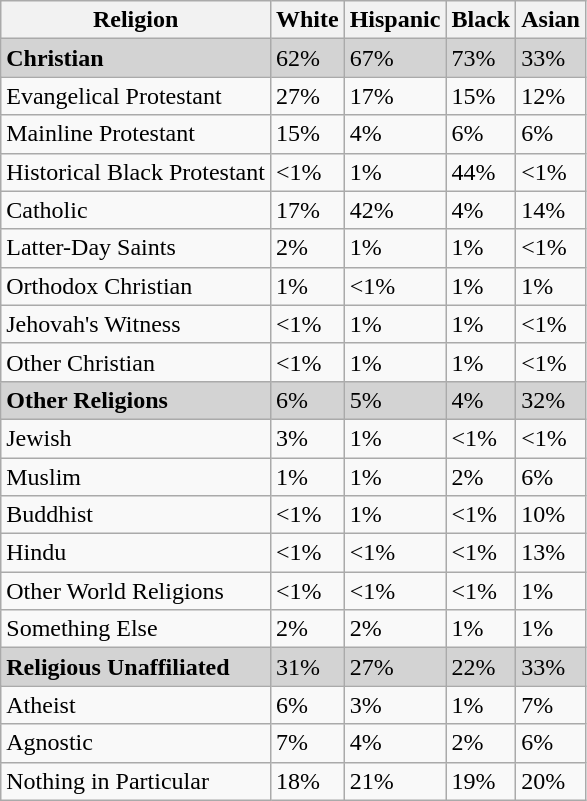<table class="wikitable sortable sticky-table-col1 sticky-table-head mw-datatable">
<tr>
<th>Religion</th>
<th>White</th>
<th>Hispanic</th>
<th>Black</th>
<th>Asian</th>
</tr>
<tr>
<td style="background-color:#D3D3D3;"><strong>Christian</strong></td>
<td style="background-color:#D3D3D3;">62%</td>
<td style="background-color:#D3D3D3;">67%</td>
<td style="background-color:#D3D3D3;">73%</td>
<td style="background-color:#D3D3D3;">33%</td>
</tr>
<tr>
<td>Evangelical Protestant</td>
<td>27%</td>
<td>17%</td>
<td>15%</td>
<td>12%</td>
</tr>
<tr>
<td>Mainline Protestant</td>
<td>15%</td>
<td>4%</td>
<td>6%</td>
<td>6%</td>
</tr>
<tr>
<td>Historical Black Protestant</td>
<td><1%</td>
<td>1%</td>
<td>44%</td>
<td><1%</td>
</tr>
<tr>
<td>Catholic</td>
<td>17%</td>
<td>42%</td>
<td>4%</td>
<td>14%</td>
</tr>
<tr>
<td>Latter-Day Saints</td>
<td>2%</td>
<td>1%</td>
<td>1%</td>
<td><1%</td>
</tr>
<tr>
<td>Orthodox Christian</td>
<td>1%</td>
<td><1%</td>
<td>1%</td>
<td>1%</td>
</tr>
<tr>
<td>Jehovah's Witness</td>
<td><1%</td>
<td>1%</td>
<td>1%</td>
<td><1%</td>
</tr>
<tr>
<td>Other Christian</td>
<td><1%</td>
<td>1%</td>
<td>1%</td>
<td><1%</td>
</tr>
<tr>
<td style="background-color:#D3D3D3;"><strong>Other Religions</strong></td>
<td style="background-color:#D3D3D3;">6%</td>
<td style="background-color:#D3D3D3;">5%</td>
<td style="background-color:#D3D3D3;">4%</td>
<td style="background-color:#D3D3D3;">32%</td>
</tr>
<tr>
<td>Jewish</td>
<td>3%</td>
<td>1%</td>
<td><1%</td>
<td><1%</td>
</tr>
<tr>
<td>Muslim</td>
<td>1%</td>
<td>1%</td>
<td>2%</td>
<td>6%</td>
</tr>
<tr>
<td>Buddhist</td>
<td><1%</td>
<td>1%</td>
<td><1%</td>
<td>10%</td>
</tr>
<tr>
<td>Hindu</td>
<td><1%</td>
<td><1%</td>
<td><1%</td>
<td>13%</td>
</tr>
<tr>
<td>Other World Religions</td>
<td><1%</td>
<td><1%</td>
<td><1%</td>
<td>1%</td>
</tr>
<tr>
<td>Something Else</td>
<td>2%</td>
<td>2%</td>
<td>1%</td>
<td>1%</td>
</tr>
<tr>
<td style="background-color:#D3D3D3;"><strong>Religious Unaffiliated</strong></td>
<td style="background-color:#D3D3D3;">31%</td>
<td style="background-color:#D3D3D3;">27%</td>
<td style="background-color:#D3D3D3;">22%</td>
<td style="background-color:#D3D3D3;">33%</td>
</tr>
<tr>
<td>Atheist</td>
<td>6%</td>
<td>3%</td>
<td>1%</td>
<td>7%</td>
</tr>
<tr>
<td>Agnostic</td>
<td>7%</td>
<td>4%</td>
<td>2%</td>
<td>6%</td>
</tr>
<tr>
<td>Nothing in Particular</td>
<td>18%</td>
<td>21%</td>
<td>19%</td>
<td>20%</td>
</tr>
</table>
